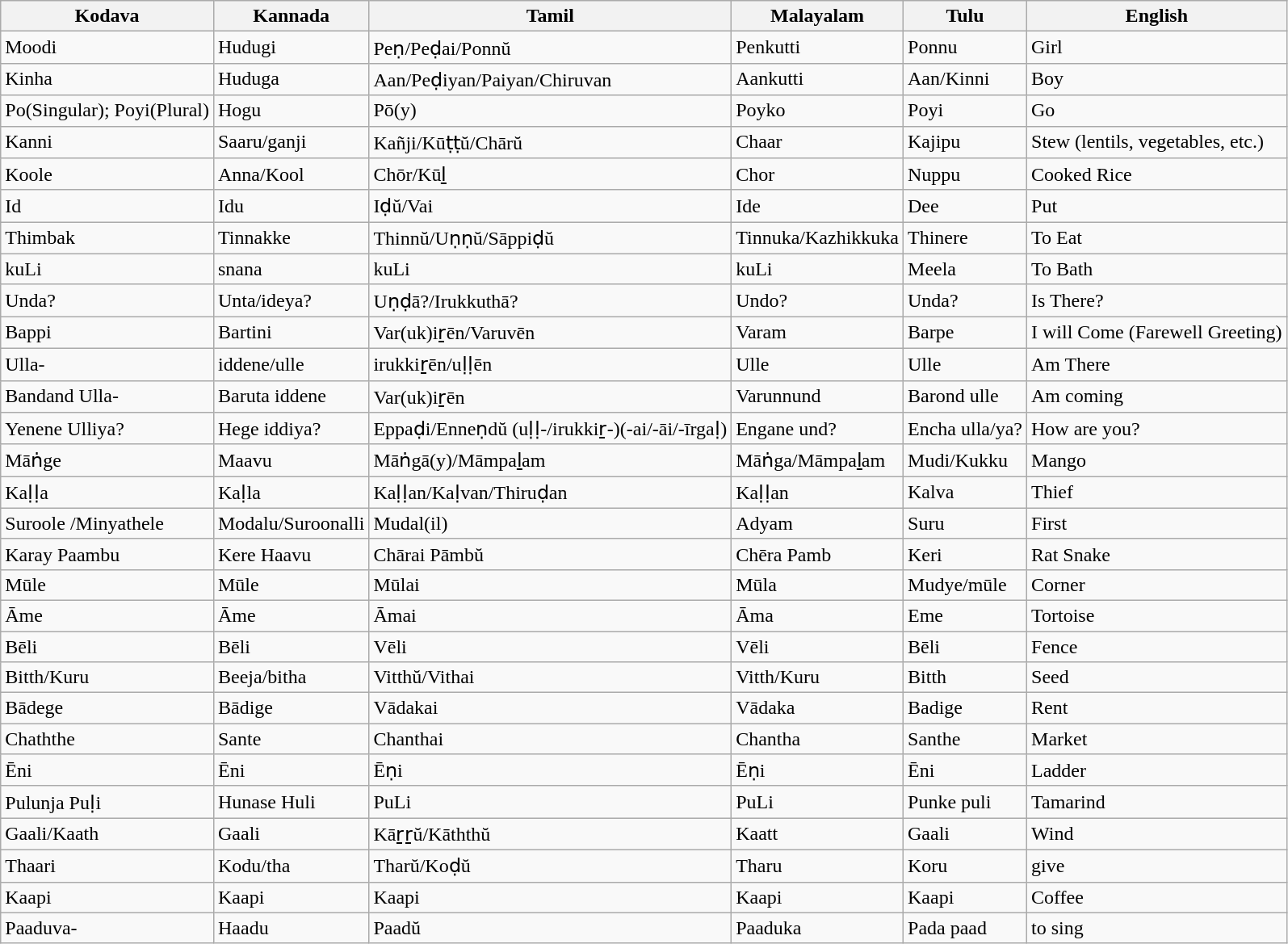<table class="wikitable">
<tr>
<th><strong>Kodava</strong></th>
<th><strong>Kannada</strong></th>
<th><strong>Tamil</strong></th>
<th><strong>Malayalam</strong></th>
<th><strong>Tulu</strong></th>
<th><strong>English</strong></th>
</tr>
<tr>
<td>Moodi</td>
<td>Hudugi</td>
<td>Peṇ/Peḍai/Ponnŭ</td>
<td>Penkutti</td>
<td>Ponnu</td>
<td>Girl</td>
</tr>
<tr>
<td>Kinha</td>
<td>Huduga</td>
<td>Aan/Peḍiyan/Paiyan/Chiruvan</td>
<td>Aankutti</td>
<td>Aan/Kinni</td>
<td>Boy</td>
</tr>
<tr>
<td>Po(Singular); Poyi(Plural)</td>
<td>Hogu</td>
<td>Pō(y)</td>
<td>Poyko</td>
<td>Poyi</td>
<td>Go</td>
</tr>
<tr>
<td>Kanni</td>
<td>Saaru/ganji</td>
<td>Kañji/Kūṭṭŭ/Chārŭ</td>
<td>Chaar</td>
<td>Kajipu</td>
<td>Stew (lentils, vegetables, etc.)</td>
</tr>
<tr>
<td>Koole</td>
<td>Anna/Kool</td>
<td>Chōr/Kūḻ</td>
<td>Chor</td>
<td>Nuppu</td>
<td>Cooked Rice</td>
</tr>
<tr>
<td>Id</td>
<td>Idu</td>
<td>Iḍŭ/Vai</td>
<td>Ide</td>
<td>Dee</td>
<td>Put</td>
</tr>
<tr>
<td>Thimbak</td>
<td>Tinnakke</td>
<td>Thinnŭ/Uṇṇŭ/Sāppiḍŭ</td>
<td>Tinnuka/Kazhikkuka</td>
<td>Thinere</td>
<td>To Eat</td>
</tr>
<tr>
<td>kuLi</td>
<td>snana</td>
<td>kuLi</td>
<td>kuLi</td>
<td>Meela</td>
<td>To Bath</td>
</tr>
<tr>
<td>Unda?</td>
<td>Unta/ideya?</td>
<td>Uṇḍā?/Irukkuthā?</td>
<td>Undo?</td>
<td>Unda?</td>
<td>Is There?</td>
</tr>
<tr>
<td>Bappi</td>
<td>Bartini</td>
<td>Var(uk)iṟēn/Varuvēn</td>
<td>Varam</td>
<td>Barpe</td>
<td>I will Come (Farewell Greeting)</td>
</tr>
<tr>
<td>Ulla-</td>
<td>iddene/ulle</td>
<td>irukkiṟēn/uḷḷēn</td>
<td>Ulle</td>
<td>Ulle</td>
<td>Am There</td>
</tr>
<tr>
<td>Bandand Ulla-</td>
<td>Baruta iddene</td>
<td>Var(uk)iṟēn</td>
<td>Varunnund</td>
<td>Barond ulle</td>
<td>Am coming</td>
</tr>
<tr>
<td>Yenene Ulliya?</td>
<td>Hege iddiya?</td>
<td>Eppaḍi/Enneṇdŭ (uḷḷ-/irukkiṟ-)(-ai/-āi/-īrgaḷ)</td>
<td>Engane und?</td>
<td>Encha ulla/ya?</td>
<td>How are you?</td>
</tr>
<tr>
<td>Māṅge</td>
<td>Maavu</td>
<td>Māṅgā(y)/Māmpaḻam</td>
<td>Māṅga/Māmpaḻam</td>
<td>Mudi/Kukku</td>
<td>Mango</td>
</tr>
<tr>
<td>Kaḷḷa</td>
<td>Kaḷla</td>
<td>Kaḷḷan/Kaḷvan/Thiruḍan</td>
<td>Kaḷḷan</td>
<td>Kalva</td>
<td>Thief</td>
</tr>
<tr>
<td>Suroole /Minyathele</td>
<td>Modalu/Suroonalli</td>
<td>Mudal(il)</td>
<td>Adyam</td>
<td>Suru</td>
<td>First</td>
</tr>
<tr>
<td>Karay Paambu</td>
<td>Kere Haavu</td>
<td>Chārai Pāmbŭ</td>
<td>Chēra Pamb</td>
<td>Keri</td>
<td>Rat Snake</td>
</tr>
<tr>
<td>Mūle</td>
<td>Mūle</td>
<td>Mūlai</td>
<td>Mūla</td>
<td>Mudye/mūle</td>
<td>Corner</td>
</tr>
<tr>
<td>Āme</td>
<td>Āme</td>
<td>Āmai</td>
<td>Āma</td>
<td>Eme</td>
<td>Tortoise</td>
</tr>
<tr>
<td>Bēli</td>
<td>Bēli</td>
<td>Vēli</td>
<td>Vēli</td>
<td>Bēli</td>
<td>Fence</td>
</tr>
<tr>
<td>Bitth/Kuru</td>
<td>Beeja/bitha</td>
<td>Vitthŭ/Vithai</td>
<td>Vitth/Kuru</td>
<td>Bitth</td>
<td>Seed</td>
</tr>
<tr>
<td>Bādege</td>
<td>Bādige</td>
<td>Vādakai</td>
<td>Vādaka</td>
<td>Badige</td>
<td>Rent</td>
</tr>
<tr>
<td>Chaththe</td>
<td>Sante</td>
<td>Chanthai</td>
<td>Chantha</td>
<td>Santhe</td>
<td>Market</td>
</tr>
<tr>
<td>Ēni</td>
<td>Ēni</td>
<td>Ēṇi</td>
<td>Ēṇi</td>
<td>Ēni</td>
<td>Ladder</td>
</tr>
<tr>
<td>Pulunja Puḷi</td>
<td>Hunase Huli</td>
<td>PuLi</td>
<td>PuLi</td>
<td>Punke puli</td>
<td>Tamarind</td>
</tr>
<tr>
<td>Gaali/Kaath</td>
<td>Gaali</td>
<td>Kāṟṟŭ/Kāththŭ</td>
<td>Kaatt</td>
<td>Gaali</td>
<td>Wind</td>
</tr>
<tr>
<td>Thaari</td>
<td>Kodu/tha</td>
<td>Tharŭ/Koḍŭ</td>
<td>Tharu</td>
<td>Koru</td>
<td>give</td>
</tr>
<tr>
<td>Kaapi</td>
<td>Kaapi</td>
<td>Kaapi</td>
<td>Kaapi</td>
<td>Kaapi</td>
<td>Coffee</td>
</tr>
<tr>
<td>Paaduva-</td>
<td>Haadu</td>
<td>Paadŭ</td>
<td>Paaduka</td>
<td>Pada paad</td>
<td>to sing</td>
</tr>
</table>
